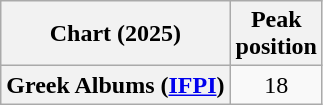<table class="wikitable plainrowheaders" style="text-align:center">
<tr>
<th scope="col">Chart (2025)</th>
<th scope="col">Peak<br>position</th>
</tr>
<tr>
<th scope="row">Greek Albums (<a href='#'>IFPI</a>)</th>
<td>18</td>
</tr>
</table>
